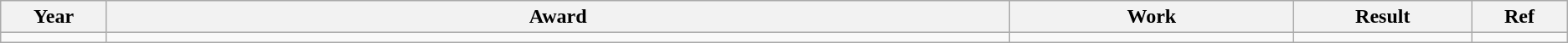<table class="wikitable sortable plainrowheaders">
<tr>
<th scope="col" style="width:0.5%;">Year</th>
<th scope="col" style="width:7%;">Award</th>
<th scope="col" style="width:2%;">Work</th>
<th scope="col" style="width:1%;">Result</th>
<th scope="col" style="width:0.5%;">Ref</th>
</tr>
<tr>
<td></td>
<td></td>
<td></td>
<td></td>
<td></td>
</tr>
</table>
